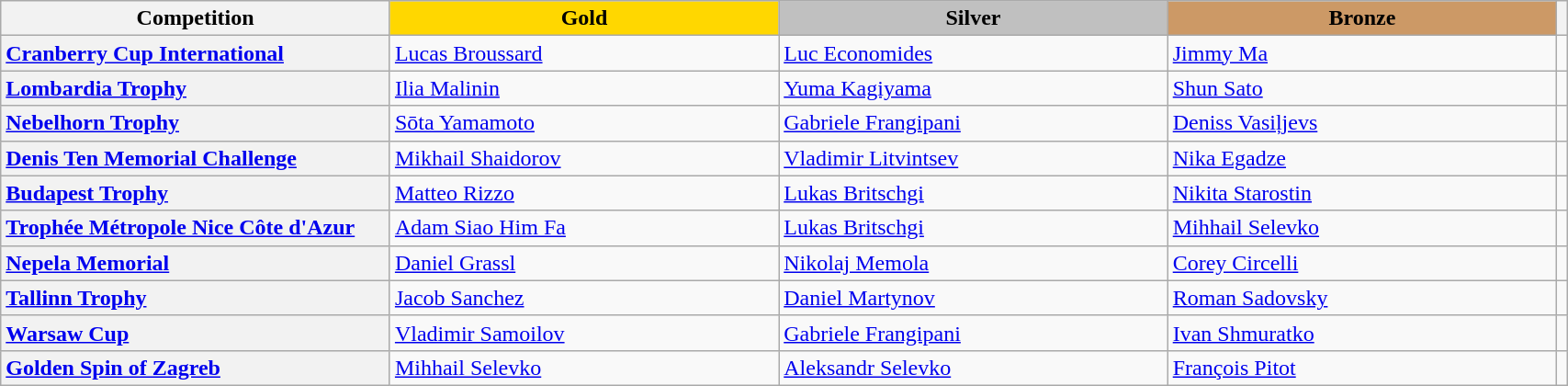<table class="wikitable unsortable" style="text-align:left; width:90%">
<tr>
<th scope="col" style="text-align:center; width:25%">Competition</th>
<td scope="col" style="text-align:center; width:25%; background:gold"><strong>Gold</strong></td>
<td scope="col" style="text-align:center; width:25%; background:silver"><strong>Silver</strong></td>
<td scope="col" style="text-align:center; width:25%; background:#c96"><strong>Bronze</strong></td>
<th scope="col" style="text-align:center"></th>
</tr>
<tr>
<th scope="row" style="text-align:left"> <a href='#'>Cranberry Cup International</a></th>
<td> <a href='#'>Lucas Broussard</a></td>
<td> <a href='#'>Luc Economides</a></td>
<td> <a href='#'>Jimmy Ma</a></td>
<td></td>
</tr>
<tr>
<th scope="row" style="text-align:left"> <a href='#'>Lombardia Trophy</a></th>
<td> <a href='#'>Ilia Malinin</a></td>
<td> <a href='#'>Yuma Kagiyama</a></td>
<td> <a href='#'>Shun Sato</a></td>
<td></td>
</tr>
<tr>
<th scope="row" style="text-align:left"> <a href='#'>Nebelhorn Trophy</a></th>
<td> <a href='#'>Sōta Yamamoto</a></td>
<td> <a href='#'>Gabriele Frangipani</a></td>
<td> <a href='#'>Deniss Vasiļjevs</a></td>
<td></td>
</tr>
<tr>
<th scope="row" style="text-align:left"> <a href='#'>Denis Ten Memorial Challenge</a></th>
<td> <a href='#'>Mikhail Shaidorov</a></td>
<td> <a href='#'>Vladimir Litvintsev</a></td>
<td> <a href='#'>Nika Egadze</a></td>
<td></td>
</tr>
<tr>
<th scope="row" style="text-align:left"> <a href='#'>Budapest Trophy</a></th>
<td> <a href='#'>Matteo Rizzo</a></td>
<td> <a href='#'>Lukas Britschgi</a></td>
<td> <a href='#'>Nikita Starostin</a></td>
<td></td>
</tr>
<tr>
<th scope="row" style="text-align:left"> <a href='#'>Trophée Métropole Nice Côte d'Azur</a></th>
<td> <a href='#'>Adam Siao Him Fa</a></td>
<td> <a href='#'>Lukas Britschgi</a></td>
<td> <a href='#'>Mihhail Selevko</a></td>
<td></td>
</tr>
<tr>
<th scope="row" style="text-align:left"> <a href='#'>Nepela Memorial</a></th>
<td> <a href='#'>Daniel Grassl</a></td>
<td> <a href='#'>Nikolaj Memola</a></td>
<td> <a href='#'>Corey Circelli</a></td>
<td></td>
</tr>
<tr>
<th scope="row" style="text-align:left"> <a href='#'>Tallinn Trophy</a></th>
<td> <a href='#'>Jacob Sanchez</a></td>
<td> <a href='#'>Daniel Martynov</a></td>
<td> <a href='#'>Roman Sadovsky</a></td>
<td></td>
</tr>
<tr>
<th scope="row" style="text-align:left"> <a href='#'>Warsaw Cup</a></th>
<td> <a href='#'>Vladimir Samoilov</a></td>
<td> <a href='#'>Gabriele Frangipani</a></td>
<td> <a href='#'>Ivan Shmuratko</a></td>
<td></td>
</tr>
<tr>
<th scope="row" style="text-align:left"> <a href='#'>Golden Spin of Zagreb</a></th>
<td> <a href='#'>Mihhail Selevko</a></td>
<td> <a href='#'>Aleksandr Selevko</a></td>
<td> <a href='#'>François Pitot</a></td>
<td></td>
</tr>
</table>
